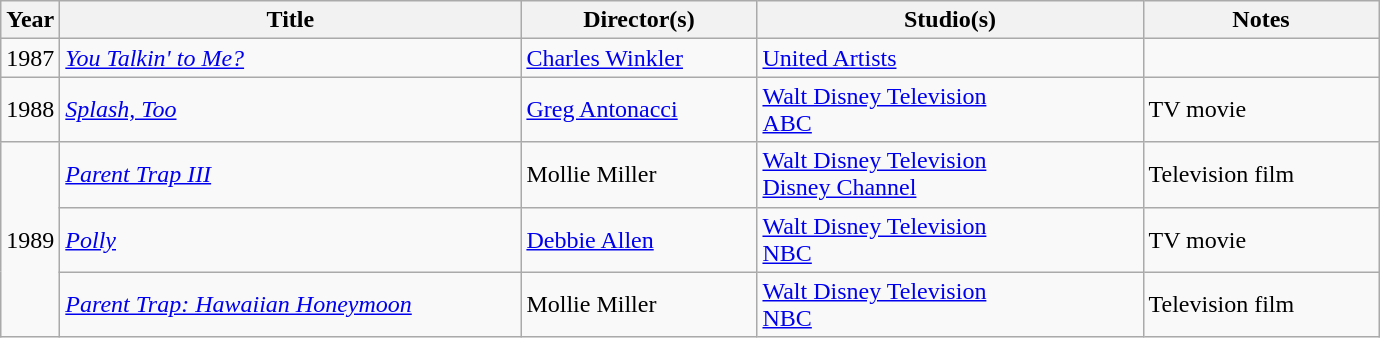<table class="wikitable sortable">
<tr>
<th width = 30px>Year</th>
<th width = 300px>Title</th>
<th width = 150px>Director(s)</th>
<th width = 250px>Studio(s)</th>
<th width = 150px>Notes</th>
</tr>
<tr>
<td>1987</td>
<td><em><a href='#'>You Talkin' to Me?</a></em></td>
<td><a href='#'>Charles Winkler</a></td>
<td><a href='#'>United Artists</a></td>
<td></td>
</tr>
<tr>
<td>1988</td>
<td><em><a href='#'>Splash, Too</a></em></td>
<td><a href='#'>Greg Antonacci</a></td>
<td><a href='#'>Walt Disney Television</a><br><a href='#'>ABC</a></td>
<td>TV movie</td>
</tr>
<tr>
<td rowspan="3">1989</td>
<td><em><a href='#'>Parent Trap III</a></em></td>
<td>Mollie Miller</td>
<td><a href='#'>Walt Disney Television</a><br><a href='#'>Disney Channel</a></td>
<td>Television film</td>
</tr>
<tr>
<td><em><a href='#'>Polly</a></em></td>
<td><a href='#'>Debbie Allen</a></td>
<td><a href='#'>Walt Disney Television</a><br><a href='#'>NBC</a></td>
<td>TV movie</td>
</tr>
<tr>
<td><em><a href='#'>Parent Trap: Hawaiian Honeymoon</a></em></td>
<td>Mollie Miller</td>
<td><a href='#'>Walt Disney Television</a><br><a href='#'>NBC</a></td>
<td>Television film</td>
</tr>
</table>
